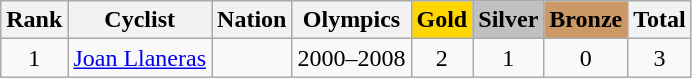<table class="wikitable sortable" style="text-align:center">
<tr>
<th>Rank</th>
<th>Cyclist</th>
<th>Nation</th>
<th>Olympics</th>
<th style="background-color:gold">Gold</th>
<th style="background-color:silver">Silver</th>
<th style="background-color:#cc9966">Bronze</th>
<th>Total</th>
</tr>
<tr>
<td>1</td>
<td align=left data-sort-value="Llaneras, Joan"><a href='#'>Joan Llaneras</a></td>
<td align=left></td>
<td>2000–2008</td>
<td>2</td>
<td>1</td>
<td>0</td>
<td>3</td>
</tr>
</table>
